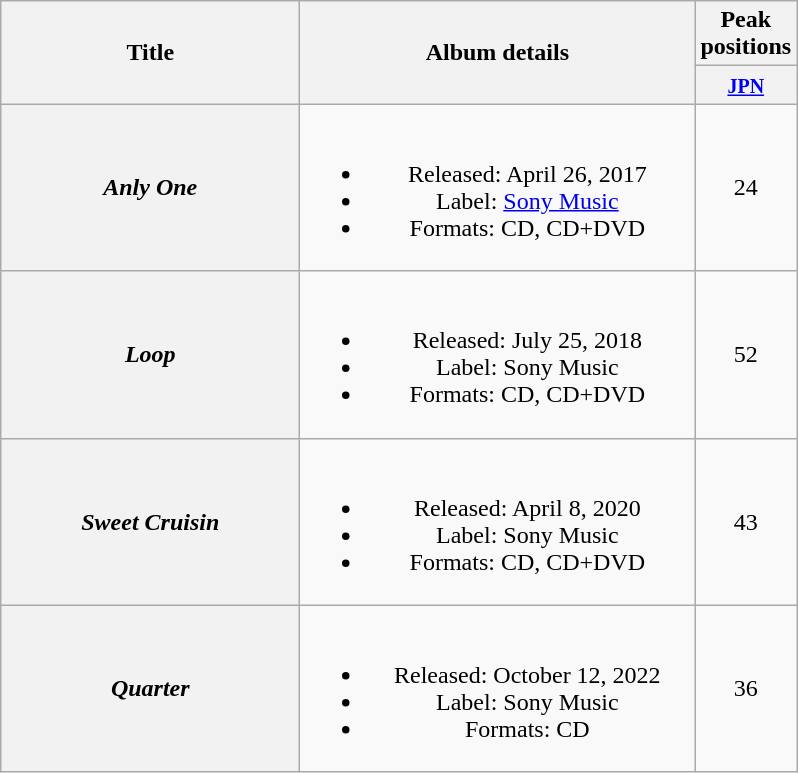<table class="wikitable plainrowheaders" style="text-align:center;">
<tr>
<th style="width:12em;" rowspan="2">Title</th>
<th style="width:16em;" rowspan="2">Album details</th>
<th colspan="1">Peak positions</th>
</tr>
<tr>
<th style="width:2.5em;"><small><a href='#'>JPN</a></small><br></th>
</tr>
<tr>
<th scope="row"><em>Anly One</em></th>
<td><br><ul><li>Released: April 26, 2017</li><li>Label: <a href='#'>Sony Music</a></li><li>Formats: CD, CD+DVD</li></ul></td>
<td>24</td>
</tr>
<tr>
<th scope="row"><em>Loop</em></th>
<td><br><ul><li>Released: July 25, 2018</li><li>Label: Sony Music</li><li>Formats: CD, CD+DVD</li></ul></td>
<td>52</td>
</tr>
<tr>
<th scope="row"><em>Sweet Cruisin</em></th>
<td><br><ul><li>Released: April 8, 2020</li><li>Label: Sony Music</li><li>Formats: CD, CD+DVD</li></ul></td>
<td>43</td>
</tr>
<tr>
<th scope="row"><em>Quarter</em></th>
<td><br><ul><li>Released: October 12, 2022</li><li>Label: Sony Music</li><li>Formats: CD</li></ul></td>
<td>36</td>
</tr>
</table>
